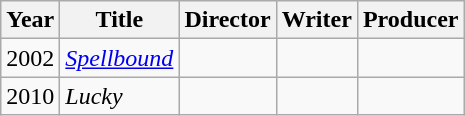<table class="wikitable">
<tr>
<th>Year</th>
<th>Title</th>
<th>Director</th>
<th>Writer</th>
<th>Producer</th>
</tr>
<tr>
<td>2002</td>
<td><em><a href='#'>Spellbound</a></em></td>
<td></td>
<td></td>
<td></td>
</tr>
<tr>
<td>2010</td>
<td><em>Lucky</em></td>
<td></td>
<td></td>
<td></td>
</tr>
</table>
